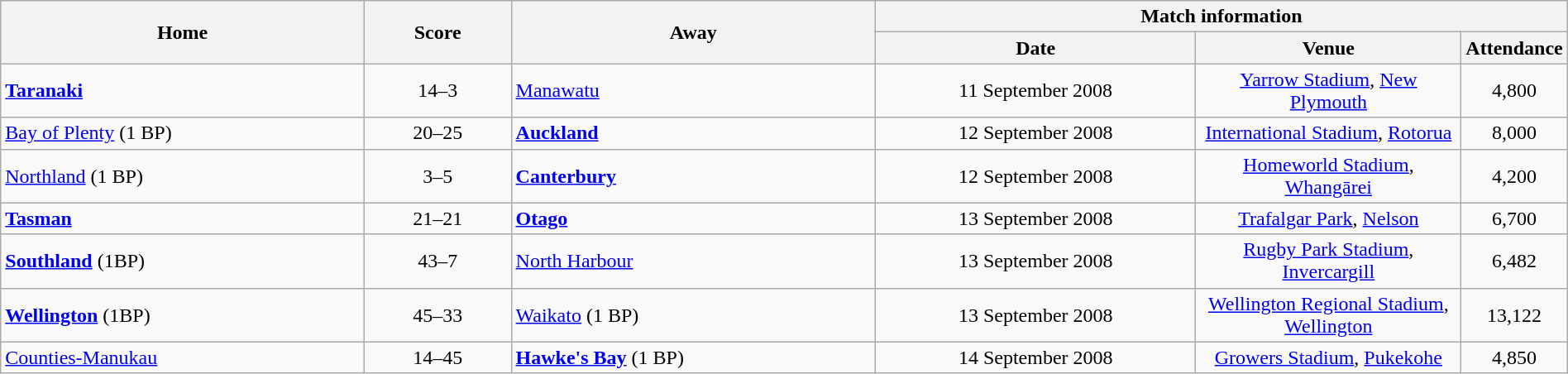<table class="wikitable" style="text-align:center" width=100%>
<tr>
<th rowspan=2 width=25%>Home</th>
<th rowspan=2 width=10%>Score</th>
<th rowspan=2 width=25%>Away</th>
<th colspan=6>Match information</th>
</tr>
<tr>
<th width=22%>Date</th>
<th width=22%>Venue</th>
<th width=22%>Attendance</th>
</tr>
<tr>
<td style="text-align:left"><strong><a href='#'>Taranaki</a></strong></td>
<td>14–3</td>
<td style="text-align:left"><a href='#'>Manawatu</a></td>
<td>11 September 2008</td>
<td><a href='#'>Yarrow Stadium</a>, <a href='#'>New Plymouth</a></td>
<td>4,800</td>
</tr>
<tr>
<td style="text-align:left"><a href='#'>Bay of Plenty</a> (1 BP)</td>
<td>20–25</td>
<td style="text-align:left"><strong><a href='#'>Auckland</a></strong></td>
<td>12 September 2008</td>
<td><a href='#'>International Stadium</a>, <a href='#'>Rotorua</a></td>
<td>8,000</td>
</tr>
<tr>
<td style="text-align:left"><a href='#'>Northland</a> (1 BP)</td>
<td>3–5</td>
<td style="text-align:left"><strong><a href='#'>Canterbury</a></strong></td>
<td>12 September 2008</td>
<td><a href='#'>Homeworld Stadium</a>, <a href='#'>Whangārei</a></td>
<td>4,200</td>
</tr>
<tr>
<td style="text-align:left"><strong><a href='#'>Tasman</a></strong></td>
<td>21–21</td>
<td style="text-align:left"><strong><a href='#'>Otago</a></strong></td>
<td>13 September 2008</td>
<td><a href='#'>Trafalgar Park</a>, <a href='#'>Nelson</a></td>
<td>6,700</td>
</tr>
<tr>
<td style="text-align:left"><strong><a href='#'>Southland</a></strong> (1BP)</td>
<td>43–7</td>
<td style="text-align:left"><a href='#'>North Harbour</a></td>
<td>13 September 2008</td>
<td><a href='#'>Rugby Park Stadium</a>, <a href='#'>Invercargill</a></td>
<td>6,482</td>
</tr>
<tr>
<td style="text-align:left"><strong><a href='#'>Wellington</a></strong> (1BP)</td>
<td>45–33</td>
<td style="text-align:left"><a href='#'>Waikato</a> (1 BP)</td>
<td>13 September 2008</td>
<td><a href='#'>Wellington Regional Stadium</a>, <a href='#'>Wellington</a></td>
<td>13,122</td>
</tr>
<tr>
<td style="text-align:left"><a href='#'>Counties-Manukau</a></td>
<td>14–45</td>
<td style="text-align:left"><strong><a href='#'>Hawke's Bay</a></strong> (1 BP)</td>
<td>14 September 2008</td>
<td><a href='#'>Growers Stadium</a>, <a href='#'>Pukekohe</a></td>
<td>4,850</td>
</tr>
</table>
